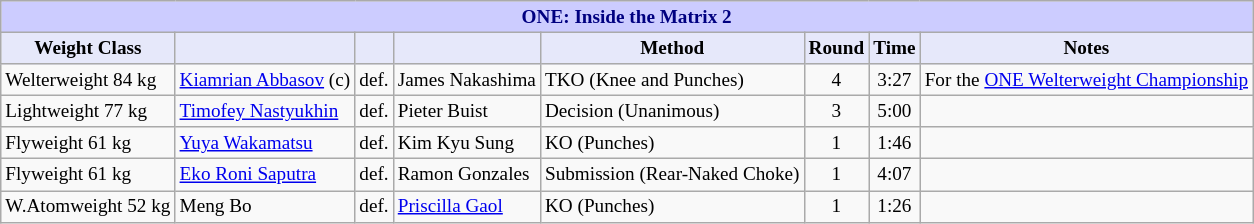<table class="wikitable" style="font-size: 80%;">
<tr>
<th colspan="8" style="background-color: #ccf; color: #000080; text-align: center;"><strong>ONE: Inside the Matrix 2</strong></th>
</tr>
<tr>
<th colspan="1" style="background-color: #E6E8FA; color: #000000; text-align: center;">Weight Class</th>
<th colspan="1" style="background-color: #E6E8FA; color: #000000; text-align: center;"></th>
<th colspan="1" style="background-color: #E6E8FA; color: #000000; text-align: center;"></th>
<th colspan="1" style="background-color: #E6E8FA; color: #000000; text-align: center;"></th>
<th colspan="1" style="background-color: #E6E8FA; color: #000000; text-align: center;">Method</th>
<th colspan="1" style="background-color: #E6E8FA; color: #000000; text-align: center;">Round</th>
<th colspan="1" style="background-color: #E6E8FA; color: #000000; text-align: center;">Time</th>
<th colspan="1" style="background-color: #E6E8FA; color: #000000; text-align: center;">Notes</th>
</tr>
<tr>
<td>Welterweight 84 kg</td>
<td> <a href='#'>Kiamrian Abbasov</a> (c)</td>
<td>def.</td>
<td> James Nakashima</td>
<td>TKO (Knee and Punches)</td>
<td align=center>4</td>
<td align=center>3:27</td>
<td>For the <a href='#'>ONE Welterweight Championship</a></td>
</tr>
<tr>
<td>Lightweight 77 kg</td>
<td> <a href='#'>Timofey Nastyukhin</a></td>
<td>def.</td>
<td> Pieter Buist</td>
<td>Decision (Unanimous)</td>
<td align=center>3</td>
<td align=center>5:00</td>
<td></td>
</tr>
<tr>
<td>Flyweight 61 kg</td>
<td> <a href='#'>Yuya Wakamatsu</a></td>
<td>def.</td>
<td> Kim Kyu Sung</td>
<td>KO (Punches)</td>
<td align=center>1</td>
<td align=center>1:46</td>
<td></td>
</tr>
<tr>
<td>Flyweight 61 kg</td>
<td> <a href='#'>Eko Roni Saputra</a></td>
<td>def.</td>
<td> Ramon Gonzales</td>
<td>Submission (Rear-Naked Choke)</td>
<td align=center>1</td>
<td align=center>4:07</td>
<td></td>
</tr>
<tr>
<td>W.Atomweight 52 kg</td>
<td> Meng Bo</td>
<td>def.</td>
<td> <a href='#'>Priscilla Gaol</a></td>
<td>KO (Punches)</td>
<td align=center>1</td>
<td align=center>1:26</td>
<td></td>
</tr>
</table>
